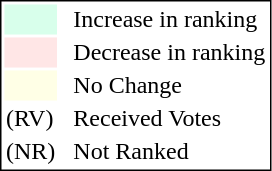<table style="border:1px solid black;">
<tr>
<td style="background:#D8FFEB; width:20px;"></td>
<td> </td>
<td>Increase in ranking</td>
</tr>
<tr>
<td style="background:#FFE6E6; width:20px;"></td>
<td> </td>
<td>Decrease in ranking</td>
</tr>
<tr>
<td style="background:#FFFFE6; width:20px;"></td>
<td> </td>
<td>No Change</td>
</tr>
<tr>
<td>(RV)</td>
<td> </td>
<td>Received Votes</td>
</tr>
<tr>
<td>(NR)</td>
<td> </td>
<td>Not Ranked</td>
</tr>
</table>
